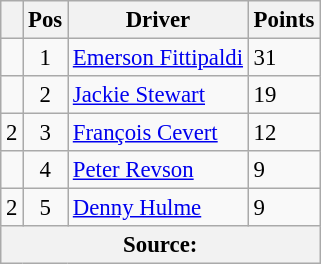<table class="wikitable" style="font-size: 95%;">
<tr>
<th></th>
<th>Pos</th>
<th>Driver</th>
<th>Points</th>
</tr>
<tr>
<td align="left"></td>
<td align="center">1</td>
<td> <a href='#'>Emerson Fittipaldi</a></td>
<td align="left">31</td>
</tr>
<tr>
<td align="left"></td>
<td align="center">2</td>
<td> <a href='#'>Jackie Stewart</a></td>
<td align="left">19</td>
</tr>
<tr>
<td align="left"> 2</td>
<td align="center">3</td>
<td> <a href='#'>François Cevert</a></td>
<td align="left">12</td>
</tr>
<tr>
<td align="left"></td>
<td align="center">4</td>
<td> <a href='#'>Peter Revson</a></td>
<td align="left">9</td>
</tr>
<tr>
<td align="left"> 2</td>
<td align="center">5</td>
<td> <a href='#'>Denny Hulme</a></td>
<td align="left">9</td>
</tr>
<tr>
<th colspan=4>Source:</th>
</tr>
</table>
